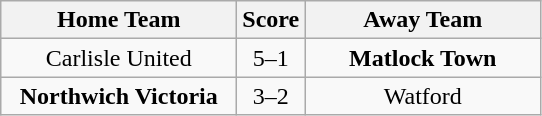<table class="wikitable" style="text-align:center">
<tr>
<th width=150>Home Team</th>
<th width=20>Score</th>
<th width=150>Away Team</th>
</tr>
<tr>
<td>Carlisle United</td>
<td>5–1</td>
<td><strong>Matlock Town</strong></td>
</tr>
<tr>
<td><strong>Northwich Victoria</strong></td>
<td>3–2</td>
<td>Watford</td>
</tr>
</table>
